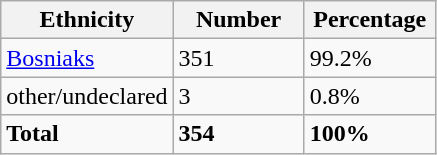<table class="wikitable">
<tr>
<th width="100px">Ethnicity</th>
<th width="80px">Number</th>
<th width="80px">Percentage</th>
</tr>
<tr>
<td><a href='#'>Bosniaks</a></td>
<td>351</td>
<td>99.2%</td>
</tr>
<tr>
<td>other/undeclared</td>
<td>3</td>
<td>0.8%</td>
</tr>
<tr>
<td><strong>Total</strong></td>
<td><strong>354</strong></td>
<td><strong>100%</strong></td>
</tr>
</table>
